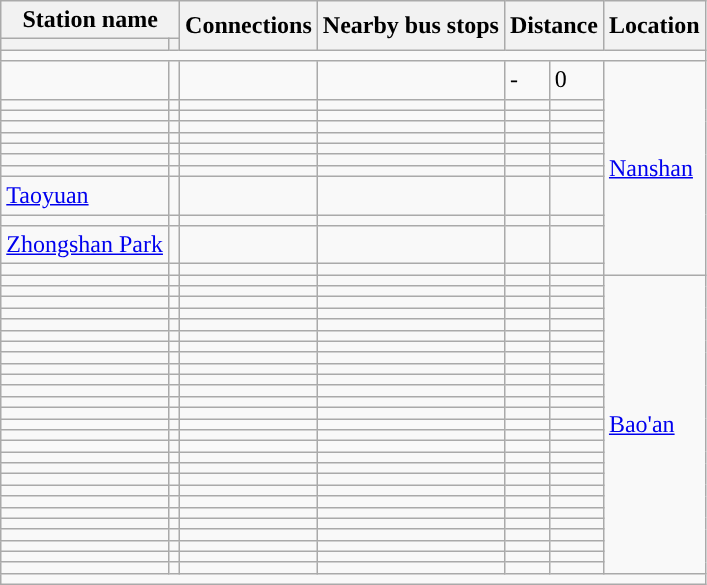<table class="wikitable">
<tr>
<th colspan="2">Station name</th>
<th rowspan="2">Connections</th>
<th rowspan="2">Nearby bus stops</th>
<th colspan="2" rowspan="2">Distance<br></th>
<th rowspan="2">Location</th>
</tr>
<tr>
<th></th>
<th></th>
</tr>
<tr style="background:#">
<td colspan="7"></td>
</tr>
<tr>
<td></td>
<td></td>
<td></td>
<td></td>
<td>-</td>
<td>0</td>
<td rowspan="12"><a href='#'>Nanshan</a></td>
</tr>
<tr>
<td></td>
<td></td>
<td></td>
<td></td>
<td></td>
<td></td>
</tr>
<tr>
<td></td>
<td></td>
<td></td>
<td></td>
<td></td>
<td></td>
</tr>
<tr>
<td></td>
<td></td>
<td></td>
<td></td>
<td></td>
<td></td>
</tr>
<tr>
<td></td>
<td></td>
<td></td>
<td></td>
<td></td>
<td></td>
</tr>
<tr>
<td></td>
<td></td>
<td></td>
<td></td>
<td></td>
<td></td>
</tr>
<tr>
<td></td>
<td></td>
<td></td>
<td></td>
<td></td>
<td></td>
</tr>
<tr>
<td></td>
<td></td>
<td></td>
<td></td>
<td></td>
<td></td>
</tr>
<tr>
<td><a href='#'>Taoyuan</a></td>
<td></td>
<td></td>
<td></td>
<td></td>
<td></td>
</tr>
<tr>
<td></td>
<td></td>
<td></td>
<td></td>
<td></td>
<td></td>
</tr>
<tr>
<td><a href='#'>Zhongshan Park</a></td>
<td></td>
<td></td>
<td></td>
<td></td>
<td></td>
</tr>
<tr>
<td></td>
<td></td>
<td></td>
<td></td>
<td></td>
<td></td>
</tr>
<tr>
<td></td>
<td></td>
<td></td>
<td></td>
<td></td>
<td></td>
<td rowspan="27"><a href='#'>Bao'an</a></td>
</tr>
<tr>
<td></td>
<td></td>
<td></td>
<td></td>
<td></td>
<td></td>
</tr>
<tr>
<td></td>
<td></td>
<td></td>
<td></td>
<td></td>
<td></td>
</tr>
<tr>
<td></td>
<td></td>
<td></td>
<td></td>
<td></td>
<td></td>
</tr>
<tr>
<td></td>
<td></td>
<td></td>
<td></td>
<td></td>
<td></td>
</tr>
<tr>
<td></td>
<td></td>
<td></td>
<td></td>
<td></td>
<td></td>
</tr>
<tr>
<td></td>
<td></td>
<td></td>
<td></td>
<td></td>
<td></td>
</tr>
<tr>
<td></td>
<td></td>
<td></td>
<td></td>
<td></td>
<td></td>
</tr>
<tr>
<td></td>
<td></td>
<td></td>
<td></td>
<td></td>
<td></td>
</tr>
<tr>
<td></td>
<td></td>
<td></td>
<td></td>
<td></td>
<td></td>
</tr>
<tr>
<td></td>
<td></td>
<td></td>
<td></td>
<td></td>
<td></td>
</tr>
<tr>
<td></td>
<td></td>
<td></td>
<td></td>
<td></td>
<td></td>
</tr>
<tr>
<td></td>
<td></td>
<td></td>
<td></td>
<td></td>
<td></td>
</tr>
<tr>
<td></td>
<td></td>
<td></td>
<td></td>
<td></td>
<td></td>
</tr>
<tr>
<td></td>
<td></td>
<td></td>
<td></td>
<td></td>
<td></td>
</tr>
<tr>
<td></td>
<td></td>
<td></td>
<td></td>
<td></td>
<td></td>
</tr>
<tr>
<td></td>
<td></td>
<td></td>
<td></td>
<td></td>
<td></td>
</tr>
<tr>
<td></td>
<td></td>
<td></td>
<td></td>
<td></td>
<td></td>
</tr>
<tr>
<td></td>
<td></td>
<td></td>
<td></td>
<td></td>
<td></td>
</tr>
<tr>
<td></td>
<td></td>
<td></td>
<td></td>
<td></td>
<td></td>
</tr>
<tr>
<td></td>
<td></td>
<td></td>
<td></td>
<td></td>
<td></td>
</tr>
<tr>
<td></td>
<td></td>
<td></td>
<td></td>
<td></td>
<td></td>
</tr>
<tr>
<td></td>
<td></td>
<td></td>
<td></td>
<td></td>
<td></td>
</tr>
<tr>
<td></td>
<td></td>
<td></td>
<td></td>
<td></td>
<td></td>
</tr>
<tr>
<td></td>
<td></td>
<td></td>
<td></td>
<td></td>
<td></td>
</tr>
<tr>
<td></td>
<td></td>
<td></td>
<td></td>
<td></td>
<td></td>
</tr>
<tr>
<td></td>
<td></td>
<td> </td>
<td></td>
<td></td>
<td></td>
</tr>
<tr style="background:#">
<td colspan="7"></td>
</tr>
</table>
